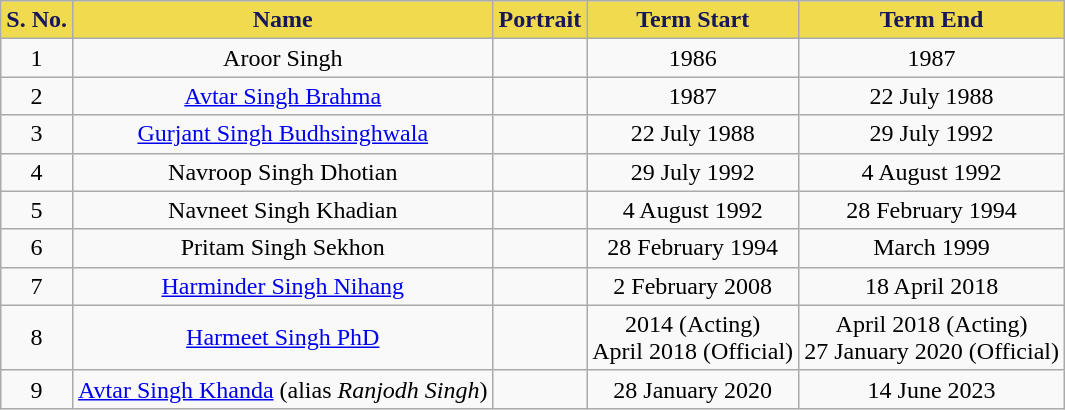<table class="wikitable" style="text-align:center">
<tr>
<th style="background-color: #F0DB4F;color:#18175b">S. No.</th>
<th style="background-color: #F0DB4F;color:#18175b">Name</th>
<th style="background-color: #F0DB4F;color:#18175b">Portrait</th>
<th style="background-color: #F0DB4F;color:#18175b">Term Start</th>
<th style="background-color: #F0DB4F;color:#18175b">Term End</th>
</tr>
<tr>
<td>1</td>
<td>Aroor Singh</td>
<td></td>
<td>1986</td>
<td>1987</td>
</tr>
<tr>
<td>2</td>
<td><a href='#'>Avtar Singh Brahma</a></td>
<td></td>
<td>1987</td>
<td>22 July 1988</td>
</tr>
<tr>
<td>3</td>
<td><a href='#'>Gurjant Singh Budhsinghwala</a></td>
<td></td>
<td>22 July 1988</td>
<td>29 July 1992</td>
</tr>
<tr>
<td>4</td>
<td>Navroop Singh Dhotian</td>
<td></td>
<td>29 July 1992</td>
<td>4 August 1992</td>
</tr>
<tr>
<td>5</td>
<td>Navneet Singh Khadian</td>
<td></td>
<td>4 August 1992</td>
<td>28 February 1994</td>
</tr>
<tr>
<td>6</td>
<td>Pritam Singh Sekhon</td>
<td></td>
<td>28 February 1994</td>
<td>March 1999</td>
</tr>
<tr>
<td>7</td>
<td><a href='#'>Harminder Singh Nihang</a></td>
<td></td>
<td>2 February 2008</td>
<td>18 April 2018</td>
</tr>
<tr>
<td>8</td>
<td><a href='#'>Harmeet Singh PhD</a></td>
<td></td>
<td>2014 (Acting)<br>April 2018 (Official)</td>
<td>April 2018 (Acting)<br>27 January 2020 (Official)</td>
</tr>
<tr>
<td>9</td>
<td><a href='#'>Avtar Singh Khanda</a> (alias <em>Ranjodh Singh</em>)</td>
<td></td>
<td>28 January 2020</td>
<td>14 June 2023</td>
</tr>
</table>
